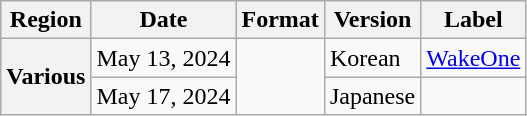<table class="wikitable plainrowheaders">
<tr>
<th scope="col">Region</th>
<th scope="col">Date</th>
<th scope="col">Format</th>
<th scope="col">Version</th>
<th scope="col">Label</th>
</tr>
<tr>
<th scope="row" rowspan="2">Various</th>
<td>May 13, 2024</td>
<td rowspan="2"></td>
<td>Korean</td>
<td><a href='#'>WakeOne</a></td>
</tr>
<tr>
<td>May 17, 2024</td>
<td>Japanese</td>
<td></td>
</tr>
</table>
